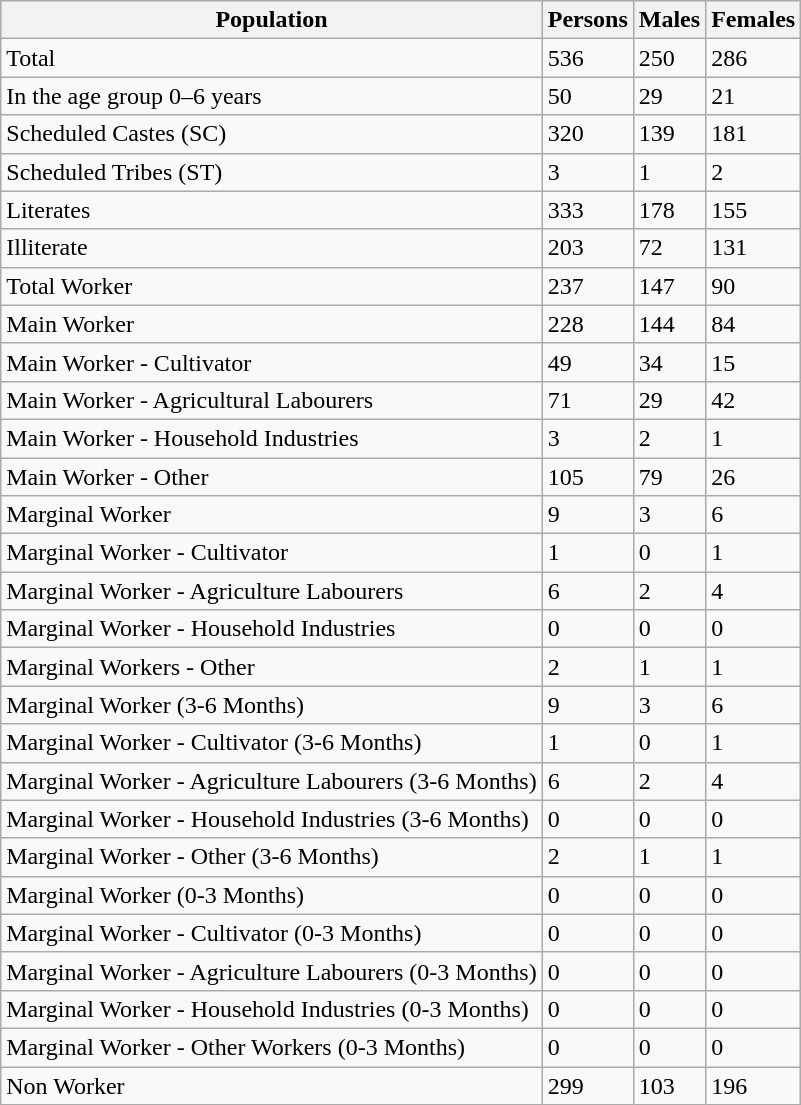<table class="wikitable">
<tr>
<th>Population</th>
<th>Persons</th>
<th>Males</th>
<th>Females</th>
</tr>
<tr>
<td>Total</td>
<td>536</td>
<td>250</td>
<td>286</td>
</tr>
<tr>
<td>In the age group 0–6 years</td>
<td>50</td>
<td>29</td>
<td>21</td>
</tr>
<tr>
<td>Scheduled Castes (SC)</td>
<td>320</td>
<td>139</td>
<td>181</td>
</tr>
<tr>
<td>Scheduled Tribes (ST)</td>
<td>3</td>
<td>1</td>
<td>2</td>
</tr>
<tr>
<td>Literates</td>
<td>333</td>
<td>178</td>
<td>155</td>
</tr>
<tr>
<td>Illiterate</td>
<td>203</td>
<td>72</td>
<td>131</td>
</tr>
<tr>
<td>Total Worker</td>
<td>237</td>
<td>147</td>
<td>90</td>
</tr>
<tr>
<td>Main Worker</td>
<td>228</td>
<td>144</td>
<td>84</td>
</tr>
<tr>
<td>Main Worker - Cultivator</td>
<td>49</td>
<td>34</td>
<td>15</td>
</tr>
<tr>
<td>Main Worker - Agricultural Labourers</td>
<td>71</td>
<td>29</td>
<td>42</td>
</tr>
<tr>
<td>Main Worker - Household Industries</td>
<td>3</td>
<td>2</td>
<td>1</td>
</tr>
<tr>
<td>Main Worker - Other</td>
<td>105</td>
<td>79</td>
<td>26</td>
</tr>
<tr>
<td>Marginal Worker</td>
<td>9</td>
<td>3</td>
<td>6</td>
</tr>
<tr>
<td>Marginal Worker - Cultivator</td>
<td>1</td>
<td>0</td>
<td>1</td>
</tr>
<tr>
<td>Marginal Worker - Agriculture Labourers</td>
<td>6</td>
<td>2</td>
<td>4</td>
</tr>
<tr>
<td>Marginal Worker - Household Industries</td>
<td>0</td>
<td>0</td>
<td>0</td>
</tr>
<tr>
<td>Marginal Workers - Other</td>
<td>2</td>
<td>1</td>
<td>1</td>
</tr>
<tr>
<td>Marginal Worker (3-6 Months)</td>
<td>9</td>
<td>3</td>
<td>6</td>
</tr>
<tr>
<td>Marginal Worker - Cultivator (3-6 Months)</td>
<td>1</td>
<td>0</td>
<td>1</td>
</tr>
<tr>
<td>Marginal Worker - Agriculture Labourers (3-6 Months)</td>
<td>6</td>
<td>2</td>
<td>4</td>
</tr>
<tr>
<td>Marginal Worker - Household Industries (3-6 Months)</td>
<td>0</td>
<td>0</td>
<td>0</td>
</tr>
<tr>
<td>Marginal Worker - Other (3-6 Months)</td>
<td>2</td>
<td>1</td>
<td>1</td>
</tr>
<tr>
<td>Marginal Worker (0-3 Months)</td>
<td>0</td>
<td>0</td>
<td>0</td>
</tr>
<tr>
<td>Marginal Worker - Cultivator (0-3 Months)</td>
<td>0</td>
<td>0</td>
<td>0</td>
</tr>
<tr>
<td>Marginal Worker - Agriculture Labourers (0-3 Months)</td>
<td>0</td>
<td>0</td>
<td>0</td>
</tr>
<tr>
<td>Marginal Worker - Household Industries (0-3 Months)</td>
<td>0</td>
<td>0</td>
<td>0</td>
</tr>
<tr>
<td>Marginal Worker - Other Workers (0-3 Months)</td>
<td>0</td>
<td>0</td>
<td>0</td>
</tr>
<tr>
<td>Non Worker</td>
<td>299</td>
<td>103</td>
<td>196</td>
</tr>
</table>
